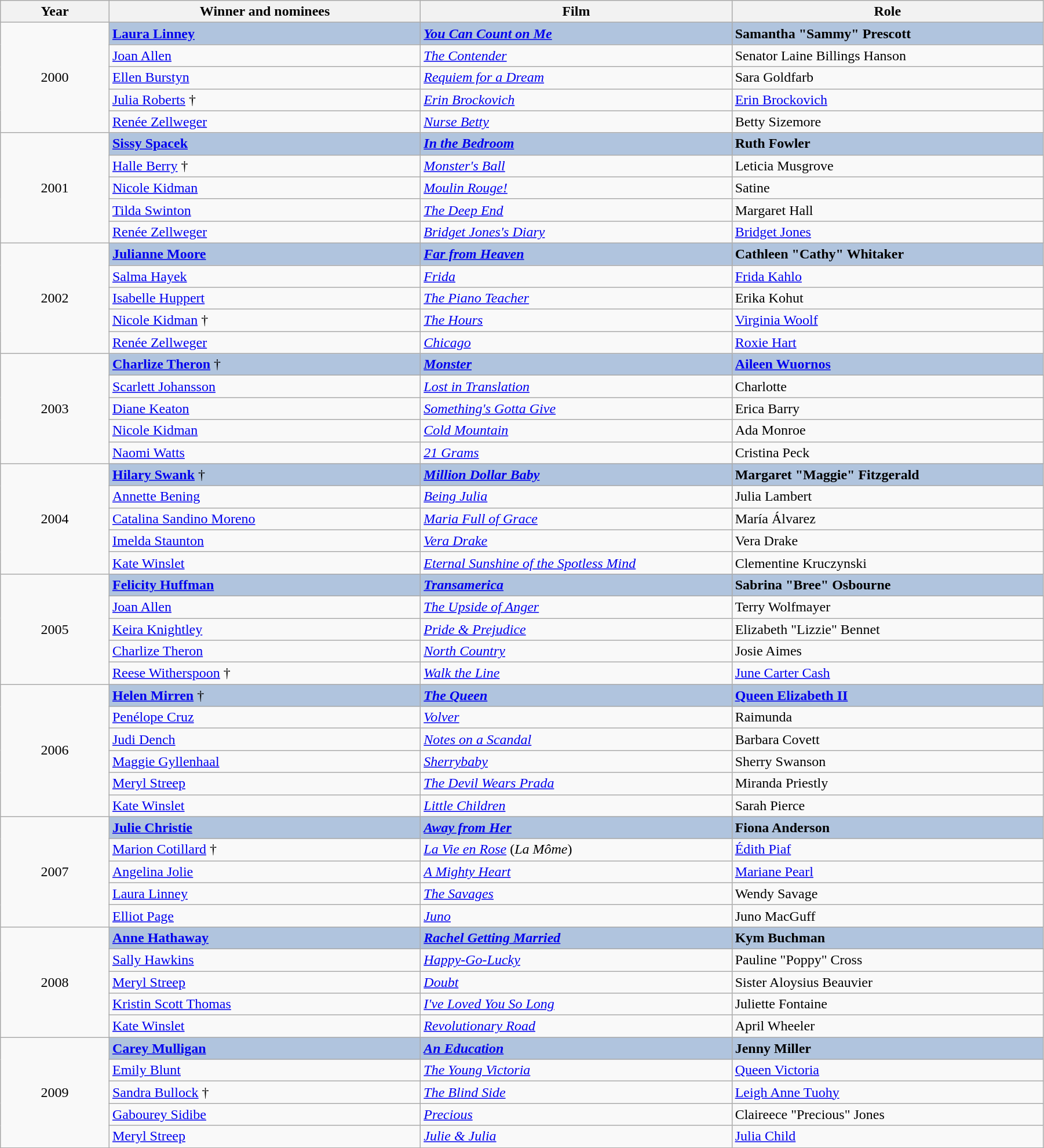<table class="wikitable" width="95%" cellpadding="5">
<tr>
<th width="100"><strong>Year</strong></th>
<th width="300"><strong>Winner and nominees</strong></th>
<th width="300"><strong>Film</strong></th>
<th width="300"><strong>Role</strong></th>
</tr>
<tr>
<td rowspan="5" style="text-align:center;">2000</td>
<td style="background:#B0C4DE;"><strong><a href='#'>Laura Linney</a></strong></td>
<td style="background:#B0C4DE;"><strong><em><a href='#'>You Can Count on Me</a></em></strong></td>
<td style="background:#B0C4DE;"><strong>Samantha "Sammy" Prescott</strong></td>
</tr>
<tr>
<td><a href='#'>Joan Allen</a></td>
<td><em><a href='#'>The Contender</a></em></td>
<td>Senator Laine Billings Hanson</td>
</tr>
<tr>
<td><a href='#'>Ellen Burstyn</a></td>
<td><em><a href='#'>Requiem for a Dream</a></em></td>
<td>Sara Goldfarb</td>
</tr>
<tr>
<td><a href='#'>Julia Roberts</a> †</td>
<td><em><a href='#'>Erin Brockovich</a></em></td>
<td><a href='#'>Erin Brockovich</a></td>
</tr>
<tr>
<td><a href='#'>Renée Zellweger</a></td>
<td><em><a href='#'>Nurse Betty</a></em></td>
<td>Betty Sizemore</td>
</tr>
<tr>
<td rowspan="5" style="text-align:center;">2001</td>
<td style="background:#B0C4DE;"><strong><a href='#'>Sissy Spacek</a></strong></td>
<td style="background:#B0C4DE;"><strong><em><a href='#'>In the Bedroom</a></em></strong></td>
<td style="background:#B0C4DE;"><strong>Ruth Fowler</strong></td>
</tr>
<tr>
<td><a href='#'>Halle Berry</a> †</td>
<td><em><a href='#'>Monster's Ball</a></em></td>
<td>Leticia Musgrove</td>
</tr>
<tr>
<td><a href='#'>Nicole Kidman</a></td>
<td><em><a href='#'>Moulin Rouge!</a></em></td>
<td>Satine</td>
</tr>
<tr>
<td><a href='#'>Tilda Swinton</a></td>
<td><em><a href='#'>The Deep End</a></em></td>
<td>Margaret Hall</td>
</tr>
<tr>
<td><a href='#'>Renée Zellweger</a></td>
<td><em><a href='#'>Bridget Jones's Diary</a></em></td>
<td><a href='#'>Bridget Jones</a></td>
</tr>
<tr>
<td rowspan="5" style="text-align:center;">2002</td>
<td style="background:#B0C4DE;"><strong><a href='#'>Julianne Moore</a></strong></td>
<td style="background:#B0C4DE;"><strong><em><a href='#'>Far from Heaven</a></em></strong></td>
<td style="background:#B0C4DE;"><strong>Cathleen "Cathy" Whitaker</strong></td>
</tr>
<tr>
<td><a href='#'>Salma Hayek</a></td>
<td><em><a href='#'>Frida</a></em></td>
<td><a href='#'>Frida Kahlo</a></td>
</tr>
<tr>
<td><a href='#'>Isabelle Huppert</a></td>
<td><em><a href='#'>The Piano Teacher</a></em></td>
<td>Erika Kohut</td>
</tr>
<tr>
<td><a href='#'>Nicole Kidman</a> †</td>
<td><em><a href='#'>The Hours</a></em></td>
<td><a href='#'>Virginia Woolf</a></td>
</tr>
<tr>
<td><a href='#'>Renée Zellweger</a></td>
<td><em><a href='#'>Chicago</a></em></td>
<td><a href='#'>Roxie Hart</a></td>
</tr>
<tr>
<td rowspan="5" style="text-align:center;">2003</td>
<td style="background:#B0C4DE;"><strong><a href='#'>Charlize Theron</a></strong> †</td>
<td style="background:#B0C4DE;"><strong><em><a href='#'>Monster</a></em></strong></td>
<td style="background:#B0C4DE;"><strong><a href='#'>Aileen Wuornos</a></strong></td>
</tr>
<tr>
<td><a href='#'>Scarlett Johansson</a></td>
<td><em><a href='#'>Lost in Translation</a></em></td>
<td>Charlotte</td>
</tr>
<tr>
<td><a href='#'>Diane Keaton</a></td>
<td><em><a href='#'>Something's Gotta Give</a></em></td>
<td>Erica Barry</td>
</tr>
<tr>
<td><a href='#'>Nicole Kidman</a></td>
<td><em><a href='#'>Cold Mountain</a></em></td>
<td>Ada Monroe</td>
</tr>
<tr>
<td><a href='#'>Naomi Watts</a></td>
<td><em><a href='#'>21 Grams</a></em></td>
<td>Cristina Peck</td>
</tr>
<tr>
<td rowspan="5" style="text-align:center;">2004</td>
<td style="background:#B0C4DE;"><strong><a href='#'>Hilary Swank</a></strong> †</td>
<td style="background:#B0C4DE;"><strong><em><a href='#'>Million Dollar Baby</a></em></strong></td>
<td style="background:#B0C4DE;"><strong>Margaret "Maggie" Fitzgerald</strong></td>
</tr>
<tr>
<td><a href='#'>Annette Bening</a></td>
<td><em><a href='#'>Being Julia</a></em></td>
<td>Julia Lambert</td>
</tr>
<tr>
<td><a href='#'>Catalina Sandino Moreno</a></td>
<td><em><a href='#'>Maria Full of Grace</a></em></td>
<td>María Álvarez</td>
</tr>
<tr>
<td><a href='#'>Imelda Staunton</a></td>
<td><em><a href='#'>Vera Drake</a></em></td>
<td>Vera Drake</td>
</tr>
<tr>
<td><a href='#'>Kate Winslet</a></td>
<td><em><a href='#'>Eternal Sunshine of the Spotless Mind</a></em></td>
<td>Clementine Kruczynski</td>
</tr>
<tr>
<td rowspan="5" style="text-align:center;">2005</td>
<td style="background:#B0C4DE;"><strong><a href='#'>Felicity Huffman</a></strong></td>
<td style="background:#B0C4DE;"><strong><em><a href='#'>Transamerica</a></em></strong></td>
<td style="background:#B0C4DE;"><strong>Sabrina "Bree" Osbourne</strong></td>
</tr>
<tr>
<td><a href='#'>Joan Allen</a></td>
<td><em><a href='#'>The Upside of Anger</a></em></td>
<td>Terry Wolfmayer</td>
</tr>
<tr>
<td><a href='#'>Keira Knightley</a></td>
<td><em><a href='#'>Pride & Prejudice</a></em></td>
<td>Elizabeth "Lizzie" Bennet</td>
</tr>
<tr>
<td><a href='#'>Charlize Theron</a></td>
<td><em><a href='#'>North Country</a></em></td>
<td>Josie Aimes</td>
</tr>
<tr>
<td><a href='#'>Reese Witherspoon</a> †</td>
<td><em><a href='#'>Walk the Line</a></em></td>
<td><a href='#'>June Carter Cash</a></td>
</tr>
<tr>
<td rowspan="6" style="text-align:center;">2006</td>
<td style="background:#B0C4DE;"><strong><a href='#'>Helen Mirren</a></strong> †</td>
<td style="background:#B0C4DE;"><strong><em><a href='#'>The Queen</a></em></strong></td>
<td style="background:#B0C4DE;"><strong><a href='#'>Queen Elizabeth II</a></strong></td>
</tr>
<tr>
<td><a href='#'>Penélope Cruz</a></td>
<td><em><a href='#'>Volver</a></em></td>
<td>Raimunda</td>
</tr>
<tr>
<td><a href='#'>Judi Dench</a></td>
<td><em><a href='#'>Notes on a Scandal</a></em></td>
<td>Barbara Covett</td>
</tr>
<tr>
<td><a href='#'>Maggie Gyllenhaal</a></td>
<td><em><a href='#'>Sherrybaby</a></em></td>
<td>Sherry Swanson</td>
</tr>
<tr>
<td><a href='#'>Meryl Streep</a></td>
<td><em><a href='#'>The Devil Wears Prada</a></em></td>
<td>Miranda Priestly</td>
</tr>
<tr>
<td><a href='#'>Kate Winslet</a></td>
<td><em><a href='#'>Little Children</a></em></td>
<td>Sarah Pierce</td>
</tr>
<tr>
<td rowspan="5" style="text-align:center;">2007</td>
<td style="background:#B0C4DE;"><strong><a href='#'>Julie Christie</a></strong></td>
<td style="background:#B0C4DE;"><strong><em><a href='#'>Away from Her</a></em></strong></td>
<td style="background:#B0C4DE;"><strong>Fiona Anderson</strong></td>
</tr>
<tr>
<td><a href='#'>Marion Cotillard</a> †</td>
<td><em><a href='#'>La Vie en Rose</a></em> (<em>La Môme</em>)</td>
<td><a href='#'>Édith Piaf</a></td>
</tr>
<tr>
<td><a href='#'>Angelina Jolie</a></td>
<td><em><a href='#'>A Mighty Heart</a></em></td>
<td><a href='#'>Mariane Pearl</a></td>
</tr>
<tr>
<td><a href='#'>Laura Linney</a></td>
<td><em><a href='#'>The Savages</a></em></td>
<td>Wendy Savage</td>
</tr>
<tr>
<td><a href='#'>Elliot Page</a></td>
<td><em><a href='#'>Juno</a></em></td>
<td>Juno MacGuff</td>
</tr>
<tr>
<td rowspan="5" style="text-align:center;">2008</td>
<td style="background:#B0C4DE;"><strong><a href='#'>Anne Hathaway</a></strong></td>
<td style="background:#B0C4DE;"><strong><em><a href='#'>Rachel Getting Married</a></em></strong></td>
<td style="background:#B0C4DE;"><strong>Kym Buchman</strong></td>
</tr>
<tr>
<td><a href='#'>Sally Hawkins</a></td>
<td><em><a href='#'>Happy-Go-Lucky</a></em></td>
<td>Pauline "Poppy" Cross</td>
</tr>
<tr>
<td><a href='#'>Meryl Streep</a></td>
<td><em><a href='#'>Doubt</a></em></td>
<td>Sister Aloysius Beauvier</td>
</tr>
<tr>
<td><a href='#'>Kristin Scott Thomas</a></td>
<td><em><a href='#'>I've Loved You So Long</a></em></td>
<td>Juliette Fontaine</td>
</tr>
<tr>
<td><a href='#'>Kate Winslet</a></td>
<td><em><a href='#'>Revolutionary Road</a></em></td>
<td>April Wheeler</td>
</tr>
<tr>
<td rowspan="5" style="text-align:center;">2009</td>
<td style="background:#B0C4DE;"><strong><a href='#'>Carey Mulligan</a></strong></td>
<td style="background:#B0C4DE;"><strong><em><a href='#'>An Education</a></em></strong></td>
<td style="background:#B0C4DE;"><strong>Jenny Miller</strong></td>
</tr>
<tr>
<td><a href='#'>Emily Blunt</a></td>
<td><em><a href='#'>The Young Victoria</a></em></td>
<td><a href='#'>Queen Victoria</a></td>
</tr>
<tr>
<td><a href='#'>Sandra Bullock</a> †</td>
<td><em><a href='#'>The Blind Side</a></em></td>
<td><a href='#'>Leigh Anne Tuohy</a></td>
</tr>
<tr>
<td><a href='#'>Gabourey Sidibe</a></td>
<td><em><a href='#'>Precious</a></em></td>
<td>Claireece "Precious" Jones</td>
</tr>
<tr>
<td><a href='#'>Meryl Streep</a></td>
<td><em><a href='#'>Julie & Julia</a></em></td>
<td><a href='#'>Julia Child</a></td>
</tr>
</table>
